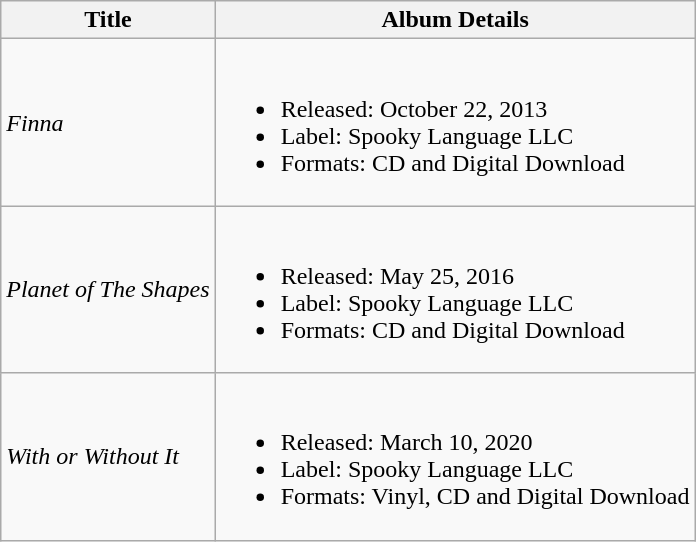<table class="wikitable">
<tr>
<th>Title</th>
<th>Album Details</th>
</tr>
<tr>
<td><em>Finna</em></td>
<td><br><ul><li>Released: October 22, 2013</li><li>Label: Spooky Language LLC</li><li>Formats: CD and Digital Download</li></ul></td>
</tr>
<tr>
<td><em>Planet of The Shapes</em></td>
<td><br><ul><li>Released: May 25, 2016</li><li>Label: Spooky Language LLC</li><li>Formats: CD and Digital Download</li></ul></td>
</tr>
<tr>
<td><em>With or Without It</em></td>
<td><br><ul><li>Released: March 10, 2020</li><li>Label: Spooky Language LLC</li><li>Formats: Vinyl, CD and Digital Download</li></ul></td>
</tr>
</table>
